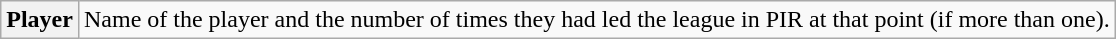<table class="wikitable plainrowheaders">
<tr>
<th scope="row"><strong>Player </strong></th>
<td>Name of the player and the number of times they had led the league in PIR at that point (if more than one).</td>
</tr>
</table>
